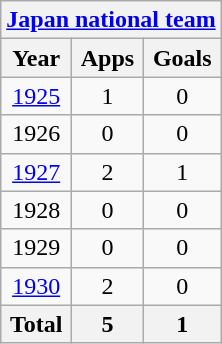<table class="wikitable" style="text-align:center">
<tr>
<th colspan=3><a href='#'>Japan national team</a></th>
</tr>
<tr>
<th>Year</th>
<th>Apps</th>
<th>Goals</th>
</tr>
<tr>
<td><a href='#'>1925</a></td>
<td>1</td>
<td>0</td>
</tr>
<tr>
<td>1926</td>
<td>0</td>
<td>0</td>
</tr>
<tr>
<td><a href='#'>1927</a></td>
<td>2</td>
<td>1</td>
</tr>
<tr>
<td>1928</td>
<td>0</td>
<td>0</td>
</tr>
<tr>
<td>1929</td>
<td>0</td>
<td>0</td>
</tr>
<tr>
<td><a href='#'>1930</a></td>
<td>2</td>
<td>0</td>
</tr>
<tr>
<th>Total</th>
<th>5</th>
<th>1</th>
</tr>
</table>
